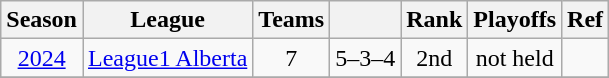<table class="wikitable" style="text-align: center;">
<tr>
<th>Season</th>
<th>League</th>
<th>Teams</th>
<th></th>
<th>Rank</th>
<th>Playoffs</th>
<th>Ref</th>
</tr>
<tr>
<td><a href='#'>2024</a></td>
<td rowspan="1"><a href='#'>League1 Alberta</a></td>
<td>7</td>
<td>5–3–4</td>
<td>2nd</td>
<td>not held</td>
<td></td>
</tr>
<tr>
</tr>
</table>
